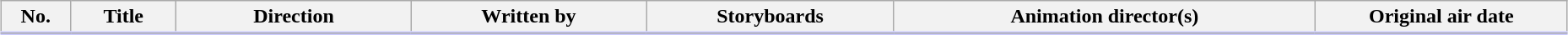<table class="wikitable" style="width:98%; margin:auto; background:#FFF">
<tr style="border-bottom: 3px solid #CCF;">
<th style="width:3em;">No.</th>
<th>Title</th>
<th style="width:15%;">Direction </th>
<th style="width:15%;">Written by</th>
<th>Storyboards </th>
<th>Animation director(s) </th>
<th style="width:12em;">Original air date</th>
</tr>
<tr>
</tr>
</table>
